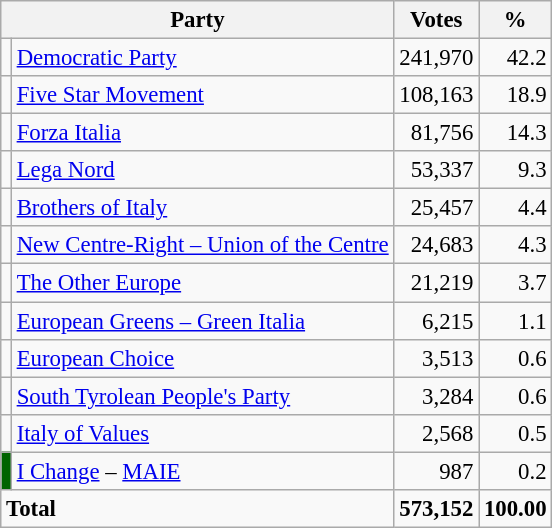<table class="wikitable" style="font-size:95%">
<tr>
<th colspan=2>Party</th>
<th>Votes</th>
<th>%</th>
</tr>
<tr>
<td></td>
<td><a href='#'>Democratic Party</a></td>
<td align=right>241,970</td>
<td align=right>42.2</td>
</tr>
<tr>
<td></td>
<td><a href='#'>Five Star Movement</a></td>
<td align=right>108,163</td>
<td align=right>18.9</td>
</tr>
<tr>
<td></td>
<td><a href='#'>Forza Italia</a></td>
<td align=right>81,756</td>
<td align=right>14.3</td>
</tr>
<tr>
<td></td>
<td><a href='#'>Lega Nord</a></td>
<td align=right>53,337</td>
<td align=right>9.3</td>
</tr>
<tr>
<td></td>
<td><a href='#'>Brothers of Italy</a></td>
<td align=right>25,457</td>
<td align=right>4.4</td>
</tr>
<tr>
<td></td>
<td><a href='#'>New Centre-Right – Union of the Centre</a></td>
<td align=right>24,683</td>
<td align=right>4.3</td>
</tr>
<tr>
<td></td>
<td><a href='#'>The Other Europe</a></td>
<td align=right>21,219</td>
<td align=right>3.7</td>
</tr>
<tr>
<td></td>
<td><a href='#'>European Greens – Green Italia</a></td>
<td align=right>6,215</td>
<td align=right>1.1</td>
</tr>
<tr>
<td></td>
<td><a href='#'>European Choice</a></td>
<td align=right>3,513</td>
<td align=right>0.6</td>
</tr>
<tr>
<td></td>
<td><a href='#'>South Tyrolean People's Party</a></td>
<td align=right>3,284</td>
<td align=right>0.6</td>
</tr>
<tr>
<td></td>
<td><a href='#'>Italy of Values</a></td>
<td align=right>2,568</td>
<td align=right>0.5</td>
</tr>
<tr>
<td bgcolor="darkgreen"></td>
<td><a href='#'>I Change</a> – <a href='#'>MAIE</a></td>
<td align=right>987</td>
<td align=right>0.2</td>
</tr>
<tr>
<td colspan=2><strong>Total</strong></td>
<td><strong>573,152</strong></td>
<td><strong>100.00</strong></td>
</tr>
</table>
